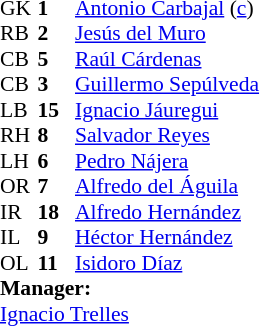<table style="font-size: 90%" cellspacing="0" cellpadding="0">
<tr>
<th width="25"></th>
<th width="25"></th>
</tr>
<tr>
<td>GK</td>
<td><strong>1</strong></td>
<td><a href='#'>Antonio Carbajal</a> (<a href='#'>c</a>)</td>
</tr>
<tr>
<td>RB</td>
<td><strong>2</strong></td>
<td><a href='#'>Jesús del Muro</a></td>
</tr>
<tr>
<td>CB</td>
<td><strong>5</strong></td>
<td><a href='#'>Raúl Cárdenas</a></td>
</tr>
<tr>
<td>CB</td>
<td><strong>3</strong></td>
<td><a href='#'>Guillermo Sepúlveda</a></td>
</tr>
<tr>
<td>LB</td>
<td><strong>15</strong></td>
<td><a href='#'>Ignacio Jáuregui</a></td>
</tr>
<tr>
<td>RH</td>
<td><strong>8</strong></td>
<td><a href='#'>Salvador Reyes</a></td>
</tr>
<tr>
<td>LH</td>
<td><strong>6</strong></td>
<td><a href='#'>Pedro Nájera</a></td>
</tr>
<tr>
<td>OR</td>
<td><strong>7</strong></td>
<td><a href='#'>Alfredo del Águila</a></td>
</tr>
<tr>
<td>IR</td>
<td><strong>18</strong></td>
<td><a href='#'>Alfredo Hernández</a></td>
</tr>
<tr>
<td>IL</td>
<td><strong>9</strong></td>
<td><a href='#'>Héctor Hernández</a></td>
</tr>
<tr>
<td>OL</td>
<td><strong>11</strong></td>
<td><a href='#'>Isidoro Díaz</a></td>
</tr>
<tr>
<td colspan="3"><strong>Manager:</strong></td>
</tr>
<tr>
<td colspan="3"><a href='#'>Ignacio Trelles</a></td>
</tr>
</table>
